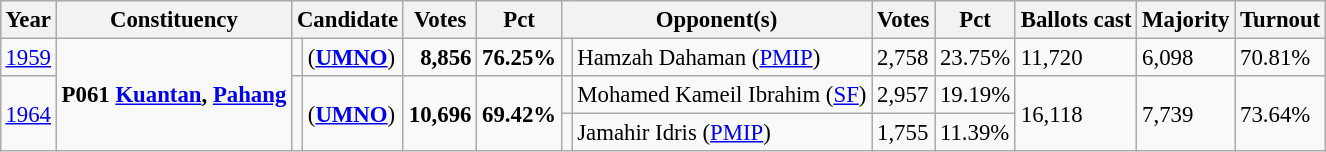<table class="wikitable" style="margin:0.5em ; font-size:95%">
<tr>
<th>Year</th>
<th>Constituency</th>
<th colspan=2>Candidate</th>
<th>Votes</th>
<th>Pct</th>
<th colspan=2>Opponent(s)</th>
<th>Votes</th>
<th>Pct</th>
<th>Ballots cast</th>
<th>Majority</th>
<th>Turnout</th>
</tr>
<tr>
<td><a href='#'>1959</a></td>
<td rowspan=3><strong>P061 <a href='#'>Kuantan</a>, <a href='#'>Pahang</a></strong></td>
<td></td>
<td> (<strong><a href='#'>UMNO</a></strong>)</td>
<td align=right><strong>8,856</strong></td>
<td><strong>76.25%</strong></td>
<td></td>
<td>Hamzah Dahaman (<a href='#'>PMIP</a>)</td>
<td>2,758</td>
<td>23.75%</td>
<td>11,720</td>
<td>6,098</td>
<td>70.81%</td>
</tr>
<tr>
<td rowspan=2><a href='#'>1964</a></td>
<td rowspan=2 ></td>
<td rowspan=2> (<strong><a href='#'>UMNO</a></strong>)</td>
<td rowspan=2><strong>10,696</strong></td>
<td rowspan=2><strong>69.42%</strong></td>
<td></td>
<td>Mohamed Kameil Ibrahim	(<a href='#'>SF</a>)</td>
<td>2,957</td>
<td>19.19%</td>
<td rowspan=2>16,118</td>
<td rowspan=2>7,739</td>
<td rowspan=2>73.64%</td>
</tr>
<tr>
<td></td>
<td>Jamahir Idris (<a href='#'>PMIP</a>)</td>
<td>1,755</td>
<td>11.39%</td>
</tr>
</table>
